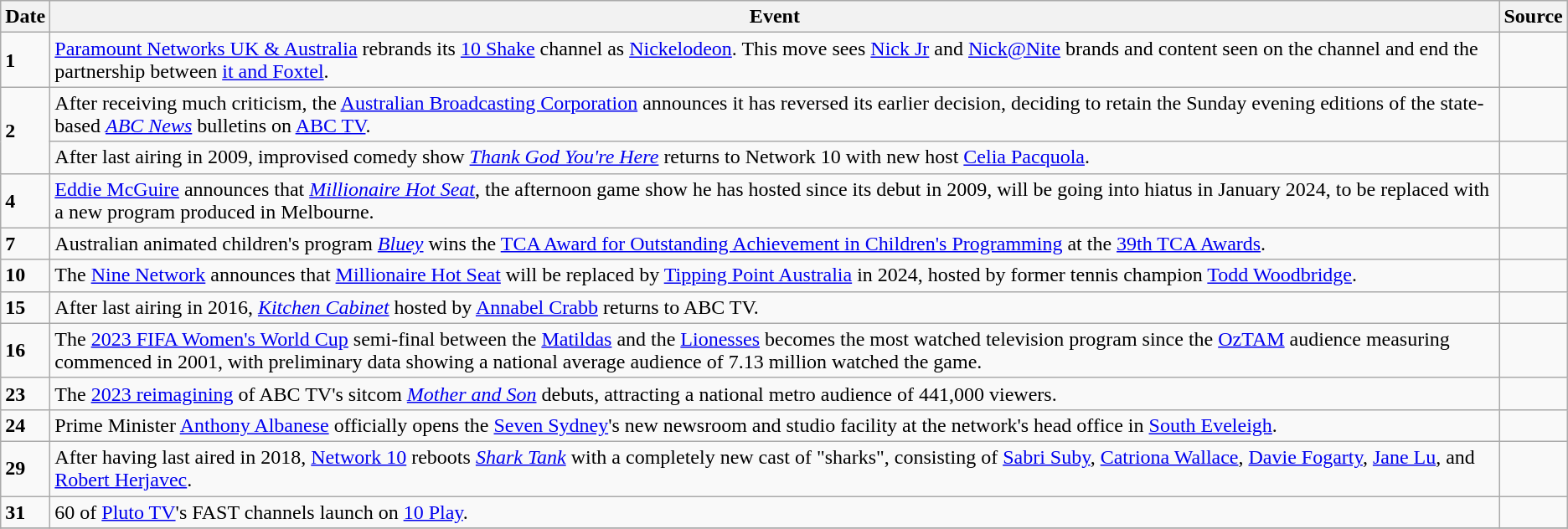<table class="wikitable">
<tr>
<th>Date</th>
<th>Event</th>
<th>Source</th>
</tr>
<tr>
<td><strong>1</strong></td>
<td><a href='#'>Paramount Networks UK & Australia</a> rebrands its <a href='#'>10 Shake</a> channel as <a href='#'>Nickelodeon</a>. This move sees <a href='#'>Nick Jr</a> and <a href='#'>Nick@Nite</a> brands and content seen on the channel and end the partnership between <a href='#'>it and Foxtel</a>.</td>
<td></td>
</tr>
<tr>
<td rowspan=2><strong>2</strong></td>
<td>After receiving much criticism, the <a href='#'>Australian Broadcasting Corporation</a> announces it has reversed its earlier decision, deciding to retain the Sunday evening editions of the state-based <em><a href='#'>ABC News</a></em> bulletins on <a href='#'>ABC TV</a>.</td>
<td></td>
</tr>
<tr>
<td>After last airing in 2009, improvised comedy show <em><a href='#'>Thank God You're Here</a></em> returns to Network 10 with new host <a href='#'>Celia Pacquola</a>.</td>
<td></td>
</tr>
<tr>
<td><strong>4</strong></td>
<td><a href='#'>Eddie McGuire</a> announces that <em><a href='#'>Millionaire Hot Seat</a></em>, the afternoon game show he has hosted since its debut in 2009, will be going into hiatus in January 2024, to be replaced with a new program produced in Melbourne.</td>
<td></td>
</tr>
<tr>
<td><strong>7</strong></td>
<td>Australian animated children's program <em><a href='#'>Bluey</a></em> wins the <a href='#'>TCA Award for Outstanding Achievement in Children's Programming</a> at the <a href='#'>39th TCA Awards</a>.</td>
<td></td>
</tr>
<tr>
<td><strong>10</strong></td>
<td>The <a href='#'>Nine Network</a> announces that <a href='#'>Millionaire Hot Seat</a> will be replaced by <a href='#'>Tipping Point Australia</a> in 2024, hosted by former tennis champion <a href='#'>Todd Woodbridge</a>.</td>
<td></td>
</tr>
<tr>
<td><strong>15</strong></td>
<td>After last airing in 2016, <em><a href='#'>Kitchen Cabinet</a></em> hosted by <a href='#'>Annabel Crabb</a> returns to ABC TV.</td>
<td></td>
</tr>
<tr>
<td><strong>16</strong></td>
<td>The <a href='#'>2023 FIFA Women's World Cup</a> semi-final between the <a href='#'>Matildas</a> and the <a href='#'>Lionesses</a> becomes the most watched television program since the <a href='#'>OzTAM</a> audience measuring commenced in 2001, with preliminary data showing a national average audience of 7.13 million watched the game.</td>
<td></td>
</tr>
<tr>
<td><strong>23</strong></td>
<td>The <a href='#'>2023 reimagining</a> of ABC TV's sitcom <em><a href='#'>Mother and Son</a></em> debuts, attracting a national metro audience of 441,000 viewers.</td>
<td></td>
</tr>
<tr>
<td><strong>24</strong></td>
<td>Prime Minister <a href='#'>Anthony Albanese</a> officially opens the <a href='#'>Seven Sydney</a>'s new newsroom and studio facility at the network's head office in <a href='#'>South Eveleigh</a>.</td>
<td></td>
</tr>
<tr>
<td><strong>29</strong></td>
<td>After having last aired in 2018, <a href='#'>Network 10</a> reboots <em><a href='#'>Shark Tank</a></em> with a completely new cast of "sharks", consisting of <a href='#'>Sabri Suby</a>, <a href='#'>Catriona Wallace</a>, <a href='#'>Davie Fogarty</a>, <a href='#'>Jane Lu</a>, and <a href='#'>Robert Herjavec</a>.</td>
<td></td>
</tr>
<tr>
<td><strong>31</strong></td>
<td>60 of <a href='#'>Pluto TV</a>'s FAST channels launch on <a href='#'>10 Play</a>.</td>
<td></td>
</tr>
<tr>
</tr>
</table>
